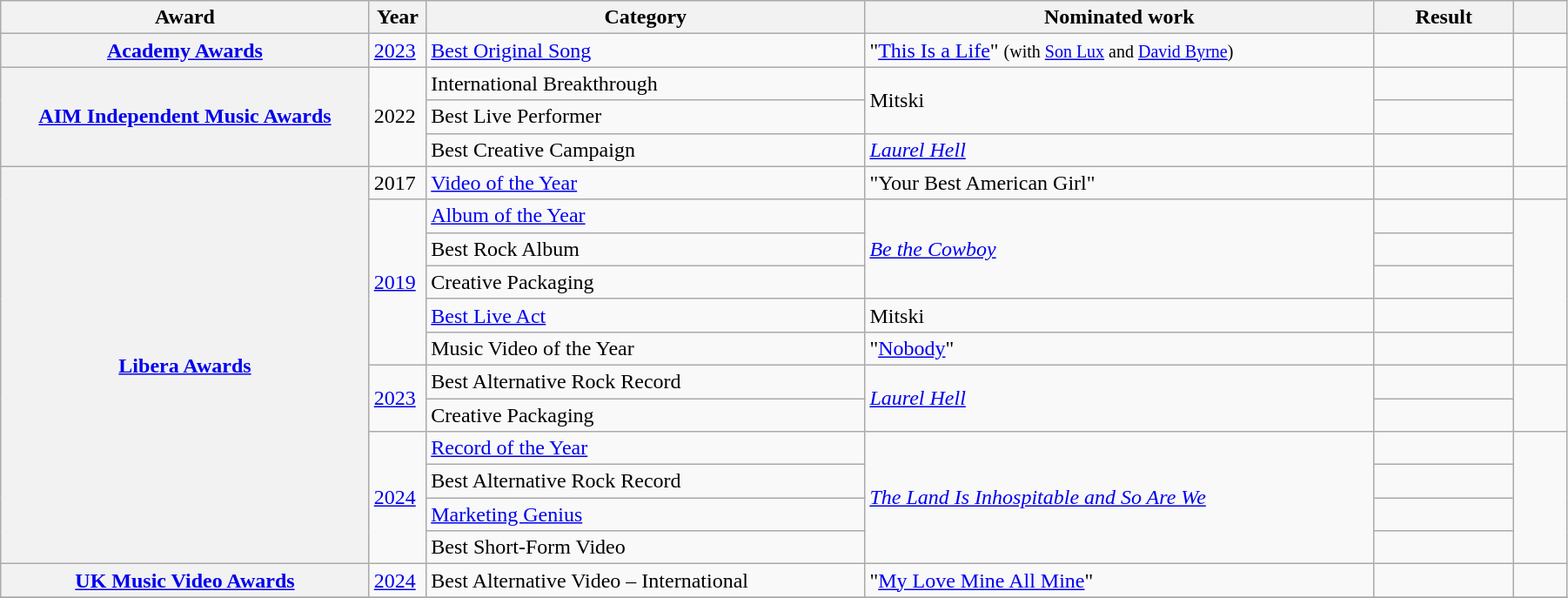<table class="wikitable sortable plainrowheaders" style="width:95%;">
<tr>
<th style="width:21%;">Award</th>
<th width=3%>Year</th>
<th style="width:25%;">Category</th>
<th style="width:29%;">Nominated work</th>
<th style="width:8%;">Result</th>
<th style="width:3%;"></th>
</tr>
<tr>
<th scope="row"><a href='#'>Academy Awards</a></th>
<td><a href='#'>2023</a></td>
<td><a href='#'>Best Original Song</a></td>
<td>"<a href='#'>This Is a Life</a>" <small>(with <a href='#'>Son Lux</a> and <a href='#'>David Byrne</a>)</small></td>
<td></td>
<td></td>
</tr>
<tr>
<th scope="row" rowspan="3"><a href='#'>AIM Independent Music Awards</a></th>
<td rowspan="3">2022</td>
<td>International Breakthrough</td>
<td rowspan="2">Mitski</td>
<td></td>
<td rowspan="3"></td>
</tr>
<tr>
<td>Best Live Performer</td>
<td></td>
</tr>
<tr>
<td>Best Creative Campaign</td>
<td><em><a href='#'>Laurel Hell</a></em></td>
<td></td>
</tr>
<tr>
<th scope="row" rowspan="12"><a href='#'>Libera Awards</a></th>
<td>2017</td>
<td><a href='#'>Video of the Year</a></td>
<td>"Your Best American Girl"</td>
<td></td>
<td></td>
</tr>
<tr>
<td rowspan="5"><a href='#'>2019</a></td>
<td><a href='#'>Album of the Year</a></td>
<td rowspan="3"><em><a href='#'>Be the Cowboy</a></em></td>
<td></td>
<td rowspan="5"></td>
</tr>
<tr>
<td>Best Rock Album</td>
<td></td>
</tr>
<tr>
<td>Creative Packaging</td>
<td></td>
</tr>
<tr>
<td><a href='#'>Best Live Act</a></td>
<td>Mitski</td>
<td></td>
</tr>
<tr>
<td>Music Video of the Year</td>
<td>"<a href='#'>Nobody</a>"</td>
<td></td>
</tr>
<tr>
<td rowspan="2"><a href='#'>2023</a></td>
<td>Best Alternative Rock Record</td>
<td rowspan="2"><em><a href='#'>Laurel Hell</a></em></td>
<td></td>
<td rowspan="2"></td>
</tr>
<tr>
<td>Creative Packaging</td>
<td></td>
</tr>
<tr>
<td rowspan="4"><a href='#'>2024</a></td>
<td><a href='#'>Record of the Year</a></td>
<td rowspan="4"><em><a href='#'>The Land Is Inhospitable and So Are We</a></em></td>
<td></td>
<td rowspan="4"></td>
</tr>
<tr>
<td>Best Alternative Rock Record</td>
<td></td>
</tr>
<tr>
<td><a href='#'>Marketing Genius</a></td>
<td></td>
</tr>
<tr>
<td>Best Short-Form Video</td>
<td></td>
</tr>
<tr>
<th scope="row"><a href='#'>UK Music Video Awards</a></th>
<td><a href='#'>2024</a></td>
<td>Best Alternative Video – International</td>
<td>"<a href='#'>My Love Mine All Mine</a>"</td>
<td></td>
<td align="center" rowspan="1"></td>
</tr>
<tr>
</tr>
</table>
